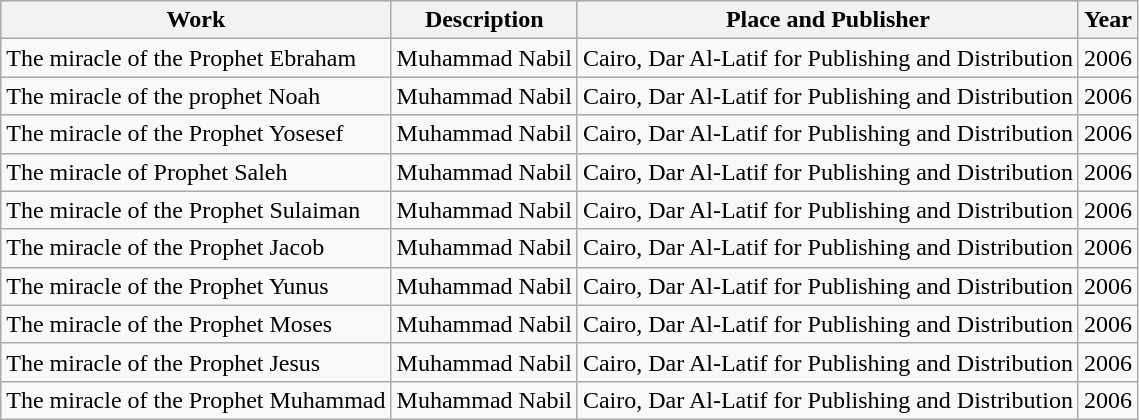<table class="wikitable">
<tr>
<th>Work</th>
<th>Description</th>
<th>Place and Publisher</th>
<th>Year</th>
</tr>
<tr>
<td>The miracle of the Prophet Ebraham</td>
<td>Muhammad Nabil</td>
<td>Cairo, Dar Al-Latif for Publishing and  Distribution</td>
<td>2006</td>
</tr>
<tr>
<td>The miracle of the prophet Noah</td>
<td>Muhammad Nabil</td>
<td>Cairo, Dar Al-Latif for Publishing and Distribution</td>
<td>2006</td>
</tr>
<tr>
<td>The miracle of the Prophet Yosesef</td>
<td>Muhammad Nabil</td>
<td>Cairo, Dar Al-Latif for Publishing and  Distribution</td>
<td>2006</td>
</tr>
<tr>
<td>The miracle of Prophet Saleh</td>
<td>Muhammad Nabil</td>
<td>Cairo, Dar Al-Latif for Publishing and  Distribution</td>
<td>2006</td>
</tr>
<tr>
<td>The miracle of the Prophet Sulaiman</td>
<td>Muhammad Nabil</td>
<td>Cairo, Dar Al-Latif for Publishing and  Distribution</td>
<td>2006</td>
</tr>
<tr>
<td>The miracle of the Prophet Jacob</td>
<td>Muhammad Nabil</td>
<td>Cairo, Dar Al-Latif for Publishing and  Distribution</td>
<td>2006</td>
</tr>
<tr>
<td>The miracle of the Prophet Yunus</td>
<td>Muhammad Nabil</td>
<td>Cairo, Dar Al-Latif for Publishing and  Distribution</td>
<td>2006</td>
</tr>
<tr>
<td>The miracle of the Prophet Moses</td>
<td>Muhammad Nabil</td>
<td>Cairo, Dar Al-Latif for Publishing and  Distribution</td>
<td>2006</td>
</tr>
<tr>
<td>The miracle of the Prophet Jesus</td>
<td>Muhammad Nabil</td>
<td>Cairo, Dar Al-Latif for Publishing and  Distribution</td>
<td>2006</td>
</tr>
<tr>
<td>The miracle of the Prophet Muhammad</td>
<td>Muhammad Nabil</td>
<td>Cairo, Dar Al-Latif for Publishing and  Distribution</td>
<td>2006</td>
</tr>
</table>
